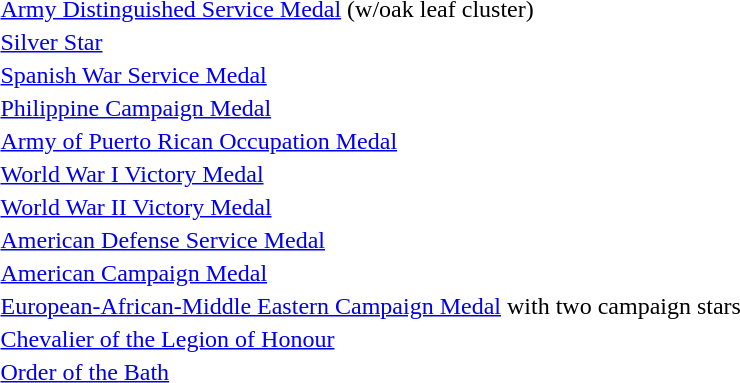<table>
<tr>
<td></td>
<td><a href='#'>Army Distinguished Service Medal</a> (w/oak leaf cluster)</td>
</tr>
<tr>
<td></td>
<td><a href='#'>Silver Star</a></td>
</tr>
<tr>
<td></td>
<td><a href='#'>Spanish War Service Medal</a></td>
</tr>
<tr>
<td></td>
<td><a href='#'>Philippine Campaign Medal</a></td>
</tr>
<tr>
<td></td>
<td><a href='#'>Army of Puerto Rican Occupation Medal</a></td>
</tr>
<tr>
<td></td>
<td><a href='#'>World War I Victory Medal</a></td>
</tr>
<tr>
<td></td>
<td><a href='#'>World War II Victory Medal</a></td>
</tr>
<tr>
<td></td>
<td><a href='#'>American Defense Service Medal</a></td>
</tr>
<tr>
<td></td>
<td><a href='#'>American Campaign Medal</a></td>
</tr>
<tr>
<td></td>
<td><a href='#'>European-African-Middle Eastern Campaign Medal</a> with two campaign stars</td>
</tr>
<tr>
<td></td>
<td><a href='#'>Chevalier of the Legion of Honour</a></td>
</tr>
<tr>
<td></td>
<td><a href='#'>Order of the Bath</a></td>
</tr>
</table>
